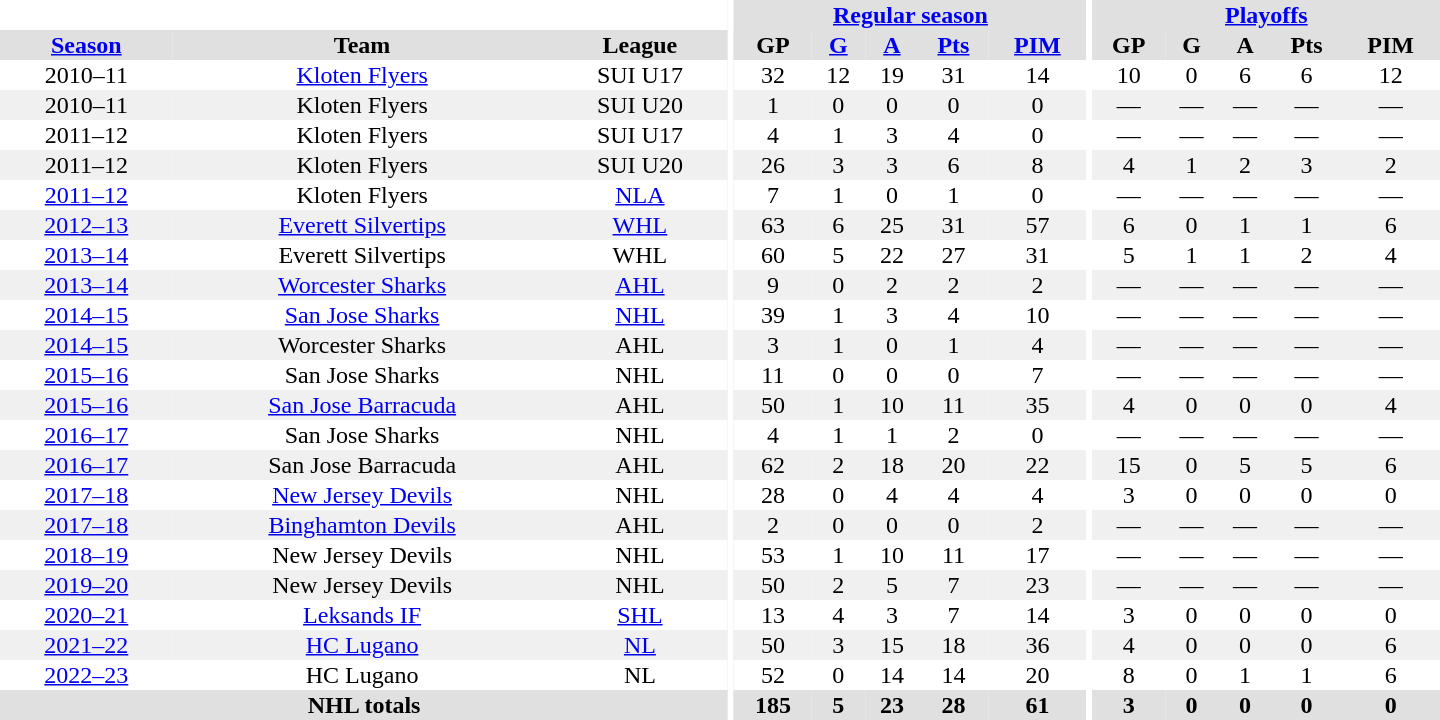<table border="0" cellpadding="1" cellspacing="0" style="text-align:center; width:60em">
<tr bgcolor="#e0e0e0">
<th colspan="3" bgcolor="#ffffff"></th>
<th rowspan="100" bgcolor="#ffffff"></th>
<th colspan="5"><a href='#'>Regular season</a></th>
<th rowspan="100" bgcolor="#ffffff"></th>
<th colspan="5"><a href='#'>Playoffs</a></th>
</tr>
<tr bgcolor="#e0e0e0">
<th><a href='#'>Season</a></th>
<th>Team</th>
<th>League</th>
<th>GP</th>
<th><a href='#'>G</a></th>
<th><a href='#'>A</a></th>
<th><a href='#'>Pts</a></th>
<th><a href='#'>PIM</a></th>
<th>GP</th>
<th>G</th>
<th>A</th>
<th>Pts</th>
<th>PIM</th>
</tr>
<tr>
<td>2010–11</td>
<td><a href='#'>Kloten Flyers</a></td>
<td>SUI U17</td>
<td>32</td>
<td>12</td>
<td>19</td>
<td>31</td>
<td>14</td>
<td>10</td>
<td>0</td>
<td>6</td>
<td>6</td>
<td>12</td>
</tr>
<tr bgcolor="#f0f0f0">
<td>2010–11</td>
<td>Kloten Flyers</td>
<td>SUI U20</td>
<td>1</td>
<td>0</td>
<td>0</td>
<td>0</td>
<td>0</td>
<td>—</td>
<td>—</td>
<td>—</td>
<td>—</td>
<td>—</td>
</tr>
<tr>
<td>2011–12</td>
<td>Kloten Flyers</td>
<td>SUI U17</td>
<td>4</td>
<td>1</td>
<td>3</td>
<td>4</td>
<td>0</td>
<td>—</td>
<td>—</td>
<td>—</td>
<td>—</td>
<td>—</td>
</tr>
<tr bgcolor="#f0f0f0">
<td>2011–12</td>
<td>Kloten Flyers</td>
<td>SUI U20</td>
<td>26</td>
<td>3</td>
<td>3</td>
<td>6</td>
<td>8</td>
<td>4</td>
<td>1</td>
<td>2</td>
<td>3</td>
<td>2</td>
</tr>
<tr>
<td><a href='#'>2011–12</a></td>
<td>Kloten Flyers</td>
<td><a href='#'>NLA</a></td>
<td>7</td>
<td>1</td>
<td>0</td>
<td>1</td>
<td>0</td>
<td>—</td>
<td>—</td>
<td>—</td>
<td>—</td>
<td>—</td>
</tr>
<tr bgcolor="#f0f0f0">
<td><a href='#'>2012–13</a></td>
<td><a href='#'>Everett Silvertips</a></td>
<td><a href='#'>WHL</a></td>
<td>63</td>
<td>6</td>
<td>25</td>
<td>31</td>
<td>57</td>
<td>6</td>
<td>0</td>
<td>1</td>
<td>1</td>
<td>6</td>
</tr>
<tr>
<td><a href='#'>2013–14</a></td>
<td>Everett Silvertips</td>
<td>WHL</td>
<td>60</td>
<td>5</td>
<td>22</td>
<td>27</td>
<td>31</td>
<td>5</td>
<td>1</td>
<td>1</td>
<td>2</td>
<td>4</td>
</tr>
<tr bgcolor="#f0f0f0">
<td><a href='#'>2013–14</a></td>
<td><a href='#'>Worcester Sharks</a></td>
<td><a href='#'>AHL</a></td>
<td>9</td>
<td>0</td>
<td>2</td>
<td>2</td>
<td>2</td>
<td>—</td>
<td>—</td>
<td>—</td>
<td>—</td>
<td>—</td>
</tr>
<tr>
<td><a href='#'>2014–15</a></td>
<td><a href='#'>San Jose Sharks</a></td>
<td><a href='#'>NHL</a></td>
<td>39</td>
<td>1</td>
<td>3</td>
<td>4</td>
<td>10</td>
<td>—</td>
<td>—</td>
<td>—</td>
<td>—</td>
<td>—</td>
</tr>
<tr bgcolor="#f0f0f0">
<td><a href='#'>2014–15</a></td>
<td>Worcester Sharks</td>
<td>AHL</td>
<td>3</td>
<td>1</td>
<td>0</td>
<td>1</td>
<td>4</td>
<td>—</td>
<td>—</td>
<td>—</td>
<td>—</td>
<td>—</td>
</tr>
<tr>
<td><a href='#'>2015–16</a></td>
<td>San Jose Sharks</td>
<td>NHL</td>
<td>11</td>
<td>0</td>
<td>0</td>
<td>0</td>
<td>7</td>
<td>—</td>
<td>—</td>
<td>—</td>
<td>—</td>
<td>—</td>
</tr>
<tr bgcolor="#f0f0f0">
<td><a href='#'>2015–16</a></td>
<td><a href='#'>San Jose Barracuda</a></td>
<td>AHL</td>
<td>50</td>
<td>1</td>
<td>10</td>
<td>11</td>
<td>35</td>
<td>4</td>
<td>0</td>
<td>0</td>
<td>0</td>
<td>4</td>
</tr>
<tr>
<td><a href='#'>2016–17</a></td>
<td>San Jose Sharks</td>
<td>NHL</td>
<td>4</td>
<td>1</td>
<td>1</td>
<td>2</td>
<td>0</td>
<td>—</td>
<td>—</td>
<td>—</td>
<td>—</td>
<td>—</td>
</tr>
<tr bgcolor="#f0f0f0">
<td><a href='#'>2016–17</a></td>
<td>San Jose Barracuda</td>
<td>AHL</td>
<td>62</td>
<td>2</td>
<td>18</td>
<td>20</td>
<td>22</td>
<td>15</td>
<td>0</td>
<td>5</td>
<td>5</td>
<td>6</td>
</tr>
<tr>
<td><a href='#'>2017–18</a></td>
<td><a href='#'>New Jersey Devils</a></td>
<td>NHL</td>
<td>28</td>
<td>0</td>
<td>4</td>
<td>4</td>
<td>4</td>
<td>3</td>
<td>0</td>
<td>0</td>
<td>0</td>
<td>0</td>
</tr>
<tr bgcolor="#f0f0f0">
<td><a href='#'>2017–18</a></td>
<td><a href='#'>Binghamton Devils</a></td>
<td>AHL</td>
<td>2</td>
<td>0</td>
<td>0</td>
<td>0</td>
<td>2</td>
<td>—</td>
<td>—</td>
<td>—</td>
<td>—</td>
<td>—</td>
</tr>
<tr>
<td><a href='#'>2018–19</a></td>
<td>New Jersey Devils</td>
<td>NHL</td>
<td>53</td>
<td>1</td>
<td>10</td>
<td>11</td>
<td>17</td>
<td>—</td>
<td>—</td>
<td>—</td>
<td>—</td>
<td>—</td>
</tr>
<tr bgcolor="#f0f0f0">
<td><a href='#'>2019–20</a></td>
<td>New Jersey Devils</td>
<td>NHL</td>
<td>50</td>
<td>2</td>
<td>5</td>
<td>7</td>
<td>23</td>
<td>—</td>
<td>—</td>
<td>—</td>
<td>—</td>
<td>—</td>
</tr>
<tr>
<td><a href='#'>2020–21</a></td>
<td><a href='#'>Leksands IF</a></td>
<td><a href='#'>SHL</a></td>
<td>13</td>
<td>4</td>
<td>3</td>
<td>7</td>
<td>14</td>
<td>3</td>
<td>0</td>
<td>0</td>
<td>0</td>
<td>0</td>
</tr>
<tr bgcolor="#f0f0f0">
<td><a href='#'>2021–22</a></td>
<td><a href='#'>HC Lugano</a></td>
<td><a href='#'>NL</a></td>
<td>50</td>
<td>3</td>
<td>15</td>
<td>18</td>
<td>36</td>
<td>4</td>
<td>0</td>
<td>0</td>
<td>0</td>
<td>6</td>
</tr>
<tr>
<td><a href='#'>2022–23</a></td>
<td>HC Lugano</td>
<td>NL</td>
<td>52</td>
<td>0</td>
<td>14</td>
<td>14</td>
<td>20</td>
<td>8</td>
<td>0</td>
<td>1</td>
<td>1</td>
<td>6</td>
</tr>
<tr bgcolor="#e0e0e0">
<th colspan="3">NHL totals</th>
<th>185</th>
<th>5</th>
<th>23</th>
<th>28</th>
<th>61</th>
<th>3</th>
<th>0</th>
<th>0</th>
<th>0</th>
<th>0</th>
</tr>
</table>
